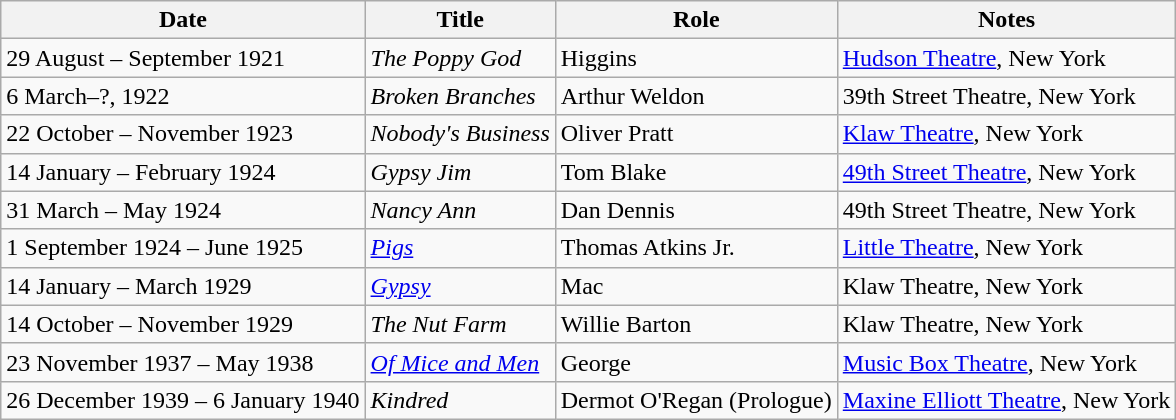<table class="wikitable">
<tr>
<th>Date</th>
<th>Title</th>
<th>Role</th>
<th>Notes</th>
</tr>
<tr>
<td>29 August – September 1921</td>
<td><em>The Poppy God</em></td>
<td>Higgins</td>
<td><a href='#'>Hudson Theatre</a>, New York</td>
</tr>
<tr>
<td>6 March–?, 1922</td>
<td><em>Broken Branches</em></td>
<td>Arthur Weldon</td>
<td>39th Street Theatre, New York</td>
</tr>
<tr>
<td>22 October – November 1923</td>
<td><em>Nobody's Business</em></td>
<td>Oliver Pratt</td>
<td><a href='#'>Klaw Theatre</a>, New York</td>
</tr>
<tr>
<td>14 January – February 1924</td>
<td><em>Gypsy Jim</em></td>
<td>Tom Blake</td>
<td><a href='#'>49th Street Theatre</a>, New York</td>
</tr>
<tr>
<td>31 March – May 1924</td>
<td><em>Nancy Ann</em></td>
<td>Dan Dennis</td>
<td>49th Street Theatre, New York</td>
</tr>
<tr>
<td>1 September 1924 – June 1925</td>
<td><em><a href='#'>Pigs</a></em></td>
<td>Thomas Atkins Jr.</td>
<td><a href='#'>Little Theatre</a>, New York</td>
</tr>
<tr>
<td>14 January – March 1929</td>
<td><em><a href='#'>Gypsy</a></em></td>
<td>Mac</td>
<td>Klaw Theatre, New York</td>
</tr>
<tr>
<td>14 October – November 1929</td>
<td><em>The Nut Farm</em></td>
<td>Willie Barton</td>
<td>Klaw Theatre, New York</td>
</tr>
<tr>
<td>23 November 1937 – May 1938</td>
<td><em><a href='#'>Of Mice and Men</a></em></td>
<td>George</td>
<td><a href='#'>Music Box Theatre</a>, New York</td>
</tr>
<tr>
<td>26 December 1939 – 6 January 1940</td>
<td><em>Kindred</em></td>
<td>Dermot O'Regan (Prologue)</td>
<td><a href='#'>Maxine Elliott Theatre</a>, New York</td>
</tr>
</table>
